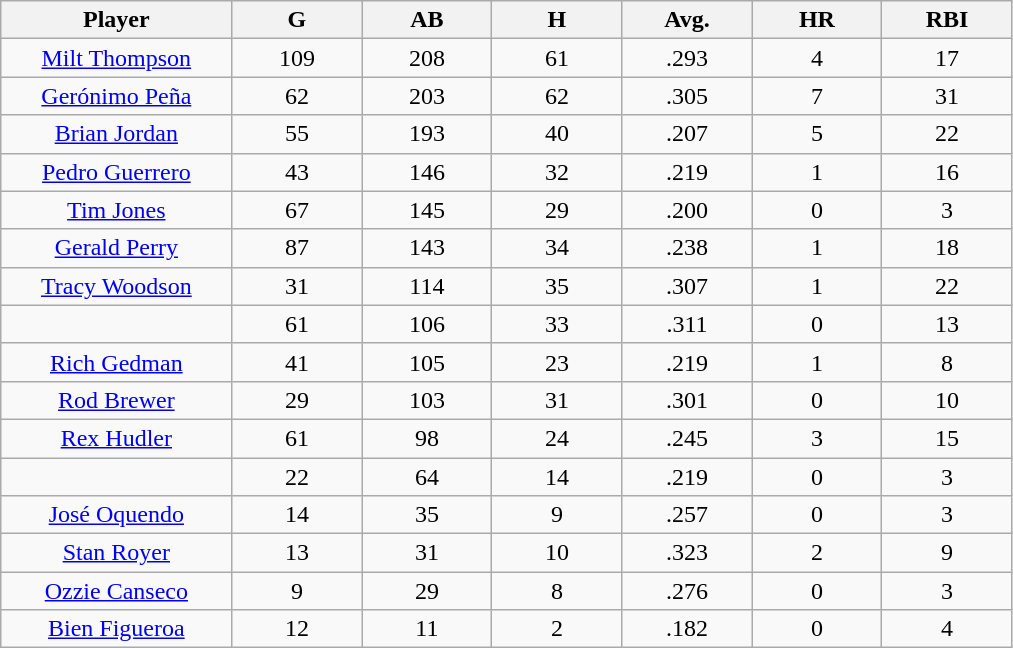<table class="wikitable sortable">
<tr>
<th bgcolor="#DDDDFF" width="16%">Player</th>
<th bgcolor="#DDDDFF" width="9%">G</th>
<th bgcolor="#DDDDFF" width="9%">AB</th>
<th bgcolor="#DDDDFF" width="9%">H</th>
<th bgcolor="#DDDDFF" width="9%">Avg.</th>
<th bgcolor="#DDDDFF" width="9%">HR</th>
<th bgcolor="#DDDDFF" width="9%">RBI</th>
</tr>
<tr align="center">
<td><a href='#'>Milt Thompson</a></td>
<td>109</td>
<td>208</td>
<td>61</td>
<td>.293</td>
<td>4</td>
<td>17</td>
</tr>
<tr align="center">
<td><a href='#'>Gerónimo Peña</a></td>
<td>62</td>
<td>203</td>
<td>62</td>
<td>.305</td>
<td>7</td>
<td>31</td>
</tr>
<tr align="center">
<td><a href='#'>Brian Jordan</a></td>
<td>55</td>
<td>193</td>
<td>40</td>
<td>.207</td>
<td>5</td>
<td>22</td>
</tr>
<tr align="center">
<td><a href='#'>Pedro Guerrero</a></td>
<td>43</td>
<td>146</td>
<td>32</td>
<td>.219</td>
<td>1</td>
<td>16</td>
</tr>
<tr align="center">
<td><a href='#'>Tim Jones</a></td>
<td>67</td>
<td>145</td>
<td>29</td>
<td>.200</td>
<td>0</td>
<td>3</td>
</tr>
<tr align="center">
<td><a href='#'>Gerald Perry</a></td>
<td>87</td>
<td>143</td>
<td>34</td>
<td>.238</td>
<td>1</td>
<td>18</td>
</tr>
<tr align="center">
<td><a href='#'>Tracy Woodson</a></td>
<td>31</td>
<td>114</td>
<td>35</td>
<td>.307</td>
<td>1</td>
<td>22</td>
</tr>
<tr align="center">
<td></td>
<td>61</td>
<td>106</td>
<td>33</td>
<td>.311</td>
<td>0</td>
<td>13</td>
</tr>
<tr align="center">
<td><a href='#'>Rich Gedman</a></td>
<td>41</td>
<td>105</td>
<td>23</td>
<td>.219</td>
<td>1</td>
<td>8</td>
</tr>
<tr align="center">
<td><a href='#'>Rod Brewer</a></td>
<td>29</td>
<td>103</td>
<td>31</td>
<td>.301</td>
<td>0</td>
<td>10</td>
</tr>
<tr align="center">
<td><a href='#'>Rex Hudler</a></td>
<td>61</td>
<td>98</td>
<td>24</td>
<td>.245</td>
<td>3</td>
<td>15</td>
</tr>
<tr align="center">
<td></td>
<td>22</td>
<td>64</td>
<td>14</td>
<td>.219</td>
<td>0</td>
<td>3</td>
</tr>
<tr align="center">
<td><a href='#'>José Oquendo</a></td>
<td>14</td>
<td>35</td>
<td>9</td>
<td>.257</td>
<td>0</td>
<td>3</td>
</tr>
<tr align="center">
<td><a href='#'>Stan Royer</a></td>
<td>13</td>
<td>31</td>
<td>10</td>
<td>.323</td>
<td>2</td>
<td>9</td>
</tr>
<tr align="center">
<td><a href='#'>Ozzie Canseco</a></td>
<td>9</td>
<td>29</td>
<td>8</td>
<td>.276</td>
<td>0</td>
<td>3</td>
</tr>
<tr align="center">
<td><a href='#'>Bien Figueroa</a></td>
<td>12</td>
<td>11</td>
<td>2</td>
<td>.182</td>
<td>0</td>
<td>4</td>
</tr>
</table>
